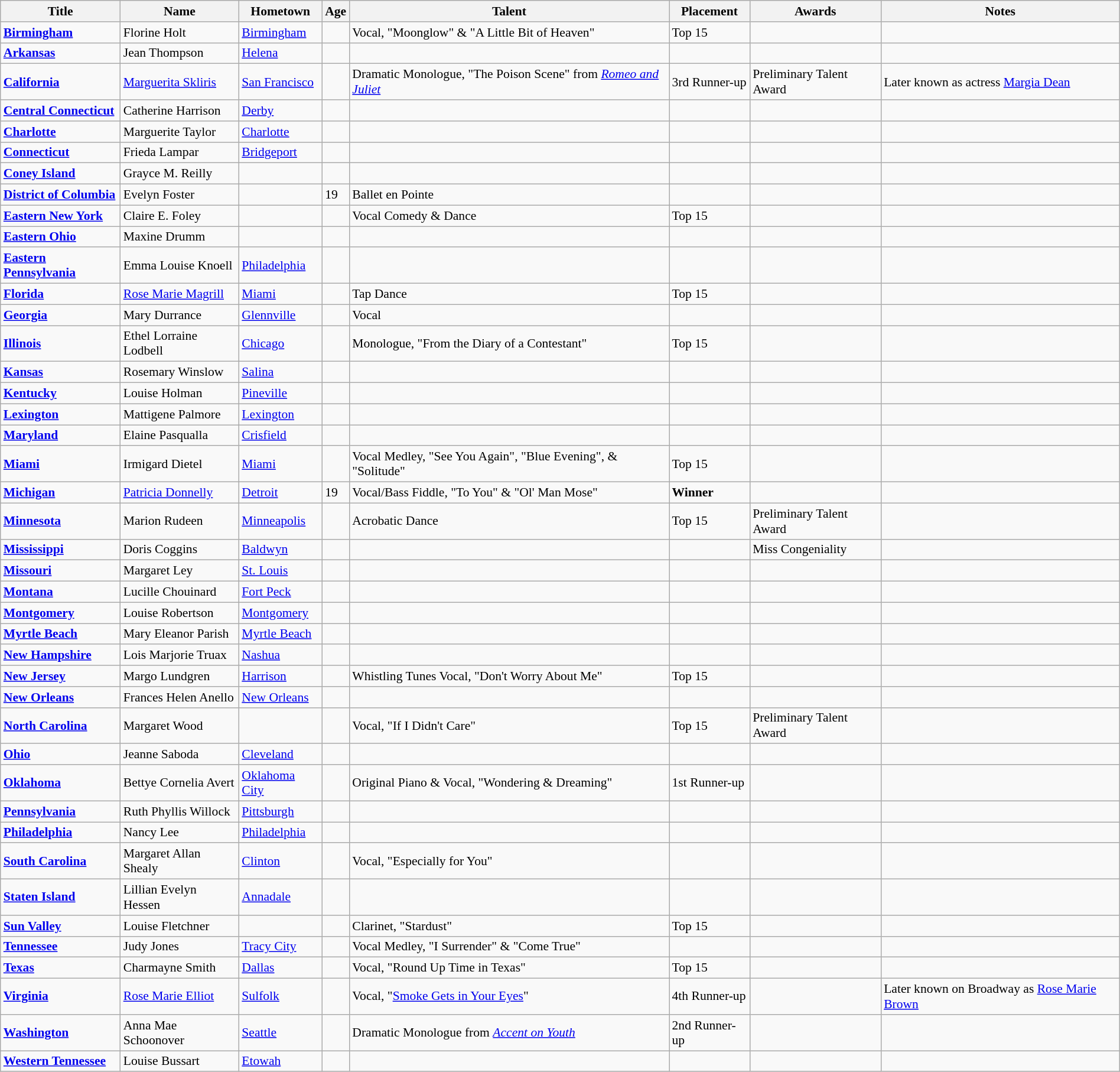<table class="wikitable" style="width:100%; font-size:90%;">
<tr>
<th>Title</th>
<th>Name</th>
<th>Hometown</th>
<th>Age</th>
<th>Talent</th>
<th>Placement</th>
<th>Awards</th>
<th>Notes</th>
</tr>
<tr>
<td><strong><a href='#'>Birmingham</a></strong></td>
<td>Florine Holt</td>
<td><a href='#'>Birmingham</a></td>
<td></td>
<td>Vocal, "Moonglow" & "A Little Bit of Heaven"</td>
<td>Top 15</td>
<td></td>
<td></td>
</tr>
<tr>
<td> <strong><a href='#'>Arkansas</a></strong></td>
<td>Jean Thompson</td>
<td><a href='#'>Helena</a></td>
<td></td>
<td></td>
<td></td>
<td></td>
<td></td>
</tr>
<tr>
<td> <strong><a href='#'>California</a></strong></td>
<td><a href='#'>Marguerita Skliris</a></td>
<td><a href='#'>San Francisco</a></td>
<td></td>
<td>Dramatic Monologue, "The Poison Scene" from <em><a href='#'>Romeo and Juliet</a></em></td>
<td>3rd Runner-up</td>
<td>Preliminary Talent Award</td>
<td>Later known as actress <a href='#'>Margia Dean</a></td>
</tr>
<tr>
<td><strong><a href='#'>Central Connecticut</a></strong></td>
<td>Catherine Harrison</td>
<td><a href='#'>Derby</a></td>
<td></td>
<td></td>
<td></td>
<td></td>
<td></td>
</tr>
<tr>
<td><strong><a href='#'>Charlotte</a></strong></td>
<td>Marguerite Taylor</td>
<td><a href='#'>Charlotte</a></td>
<td></td>
<td></td>
<td></td>
<td></td>
<td></td>
</tr>
<tr>
<td> <strong><a href='#'>Connecticut</a></strong></td>
<td>Frieda Lampar</td>
<td><a href='#'>Bridgeport</a></td>
<td></td>
<td></td>
<td></td>
<td></td>
<td></td>
</tr>
<tr>
<td><strong><a href='#'>Coney Island</a></strong></td>
<td>Grayce M. Reilly</td>
<td></td>
<td></td>
<td></td>
<td></td>
<td></td>
<td></td>
</tr>
<tr>
<td> <strong><a href='#'>District of Columbia</a></strong></td>
<td>Evelyn Foster</td>
<td></td>
<td>19</td>
<td>Ballet en Pointe</td>
<td></td>
<td></td>
<td></td>
</tr>
<tr>
<td><strong><a href='#'>Eastern New York</a></strong></td>
<td>Claire E. Foley</td>
<td></td>
<td></td>
<td>Vocal Comedy & Dance</td>
<td>Top 15</td>
<td></td>
<td></td>
</tr>
<tr>
<td><strong><a href='#'>Eastern Ohio</a></strong></td>
<td>Maxine Drumm</td>
<td></td>
<td></td>
<td></td>
<td></td>
<td></td>
<td></td>
</tr>
<tr>
<td><strong><a href='#'>Eastern Pennsylvania</a></strong></td>
<td>Emma Louise Knoell</td>
<td><a href='#'>Philadelphia</a></td>
<td></td>
<td></td>
<td></td>
<td></td>
<td></td>
</tr>
<tr>
<td> <strong><a href='#'>Florida</a></strong></td>
<td><a href='#'>Rose Marie Magrill</a></td>
<td><a href='#'>Miami</a></td>
<td></td>
<td>Tap Dance</td>
<td>Top 15</td>
<td></td>
<td></td>
</tr>
<tr>
<td> <strong><a href='#'>Georgia</a></strong></td>
<td>Mary Durrance</td>
<td><a href='#'>Glennville</a></td>
<td></td>
<td>Vocal</td>
<td></td>
<td></td>
<td></td>
</tr>
<tr>
<td> <strong><a href='#'>Illinois</a></strong></td>
<td>Ethel Lorraine Lodbell</td>
<td><a href='#'>Chicago</a></td>
<td></td>
<td>Monologue, "From the Diary of a Contestant"</td>
<td>Top 15</td>
<td></td>
<td></td>
</tr>
<tr>
<td> <strong><a href='#'>Kansas</a></strong></td>
<td>Rosemary Winslow</td>
<td><a href='#'>Salina</a></td>
<td></td>
<td></td>
<td></td>
<td></td>
<td></td>
</tr>
<tr>
<td> <strong><a href='#'>Kentucky</a></strong></td>
<td>Louise Holman</td>
<td><a href='#'>Pineville</a></td>
<td></td>
<td></td>
<td></td>
<td></td>
<td></td>
</tr>
<tr>
<td><strong><a href='#'>Lexington</a></strong></td>
<td>Mattigene Palmore</td>
<td><a href='#'>Lexington</a></td>
<td></td>
<td></td>
<td></td>
<td></td>
<td></td>
</tr>
<tr>
<td> <strong><a href='#'>Maryland</a></strong></td>
<td>Elaine Pasqualla</td>
<td><a href='#'>Crisfield</a></td>
<td></td>
<td></td>
<td></td>
<td></td>
<td></td>
</tr>
<tr>
<td> <strong><a href='#'>Miami</a></strong></td>
<td>Irmigard Dietel</td>
<td><a href='#'>Miami</a></td>
<td></td>
<td>Vocal Medley, "See You Again", "Blue Evening", & "Solitude"</td>
<td>Top 15</td>
<td></td>
<td></td>
</tr>
<tr>
<td> <strong><a href='#'>Michigan</a></strong></td>
<td><a href='#'>Patricia Donnelly</a></td>
<td><a href='#'>Detroit</a></td>
<td>19</td>
<td>Vocal/Bass Fiddle, "To You" & "Ol' Man Mose"</td>
<td><strong>Winner</strong></td>
<td></td>
<td></td>
</tr>
<tr>
<td> <strong><a href='#'>Minnesota</a></strong></td>
<td>Marion Rudeen</td>
<td><a href='#'>Minneapolis</a></td>
<td></td>
<td>Acrobatic Dance</td>
<td>Top 15</td>
<td>Preliminary Talent Award</td>
<td></td>
</tr>
<tr>
<td> <strong><a href='#'>Mississippi</a></strong></td>
<td>Doris Coggins</td>
<td><a href='#'>Baldwyn</a></td>
<td></td>
<td></td>
<td></td>
<td>Miss Congeniality</td>
<td></td>
</tr>
<tr>
<td> <strong><a href='#'>Missouri</a></strong></td>
<td>Margaret Ley</td>
<td><a href='#'>St. Louis</a></td>
<td></td>
<td></td>
<td></td>
<td></td>
<td></td>
</tr>
<tr>
<td> <strong><a href='#'>Montana</a></strong></td>
<td>Lucille Chouinard</td>
<td><a href='#'>Fort Peck</a></td>
<td></td>
<td></td>
<td></td>
<td></td>
<td></td>
</tr>
<tr>
<td><strong><a href='#'>Montgomery</a></strong></td>
<td>Louise Robertson</td>
<td><a href='#'>Montgomery</a></td>
<td></td>
<td></td>
<td></td>
<td></td>
<td></td>
</tr>
<tr>
<td><strong><a href='#'>Myrtle Beach</a></strong></td>
<td>Mary Eleanor Parish</td>
<td><a href='#'>Myrtle Beach</a></td>
<td></td>
<td></td>
<td></td>
<td></td>
<td></td>
</tr>
<tr>
<td> <strong><a href='#'>New Hampshire</a></strong></td>
<td>Lois Marjorie Truax</td>
<td><a href='#'>Nashua</a></td>
<td></td>
<td></td>
<td></td>
<td></td>
<td></td>
</tr>
<tr>
<td> <strong><a href='#'>New Jersey</a></strong></td>
<td>Margo Lundgren</td>
<td><a href='#'>Harrison</a></td>
<td></td>
<td>Whistling Tunes Vocal, "Don't Worry About Me"</td>
<td>Top 15</td>
<td></td>
<td></td>
</tr>
<tr>
<td> <strong><a href='#'>New Orleans</a></strong></td>
<td>Frances Helen Anello</td>
<td><a href='#'>New Orleans</a></td>
<td></td>
<td></td>
<td></td>
<td></td>
<td></td>
</tr>
<tr>
<td> <strong><a href='#'>North Carolina</a></strong></td>
<td>Margaret Wood</td>
<td></td>
<td></td>
<td>Vocal, "If I Didn't Care"</td>
<td>Top 15</td>
<td>Preliminary Talent Award</td>
<td></td>
</tr>
<tr>
<td> <strong><a href='#'>Ohio</a></strong></td>
<td>Jeanne Saboda</td>
<td><a href='#'>Cleveland</a></td>
<td></td>
<td></td>
<td></td>
<td></td>
<td></td>
</tr>
<tr>
<td> <strong><a href='#'>Oklahoma</a></strong></td>
<td>Bettye Cornelia Avert</td>
<td><a href='#'>Oklahoma City</a></td>
<td></td>
<td>Original Piano & Vocal, "Wondering & Dreaming"</td>
<td>1st Runner-up</td>
<td></td>
<td></td>
</tr>
<tr>
<td> <strong><a href='#'>Pennsylvania</a></strong></td>
<td>Ruth Phyllis Willock</td>
<td><a href='#'>Pittsburgh</a></td>
<td></td>
<td></td>
<td></td>
<td></td>
<td></td>
</tr>
<tr>
<td> <strong><a href='#'>Philadelphia</a></strong></td>
<td>Nancy Lee</td>
<td><a href='#'>Philadelphia</a></td>
<td></td>
<td></td>
<td></td>
<td></td>
<td></td>
</tr>
<tr>
<td> <strong><a href='#'>South Carolina</a></strong></td>
<td>Margaret Allan Shealy</td>
<td><a href='#'>Clinton</a></td>
<td></td>
<td>Vocal, "Especially for You"</td>
<td></td>
<td></td>
<td></td>
</tr>
<tr>
<td><strong><a href='#'>Staten Island</a></strong></td>
<td>Lillian Evelyn Hessen</td>
<td><a href='#'>Annadale</a></td>
<td></td>
<td></td>
<td></td>
<td></td>
<td></td>
</tr>
<tr>
<td><strong><a href='#'>Sun Valley</a></strong></td>
<td>Louise Fletchner</td>
<td></td>
<td></td>
<td>Clarinet, "Stardust"</td>
<td>Top 15</td>
<td></td>
<td></td>
</tr>
<tr>
<td> <strong><a href='#'>Tennessee</a></strong></td>
<td>Judy Jones</td>
<td><a href='#'>Tracy City</a></td>
<td></td>
<td>Vocal Medley, "I Surrender" & "Come True"</td>
<td></td>
<td></td>
<td></td>
</tr>
<tr>
<td> <strong><a href='#'>Texas</a></strong></td>
<td>Charmayne Smith</td>
<td><a href='#'>Dallas</a></td>
<td></td>
<td>Vocal, "Round Up Time in Texas"</td>
<td>Top 15</td>
<td></td>
<td></td>
</tr>
<tr>
<td> <strong><a href='#'>Virginia</a></strong></td>
<td><a href='#'>Rose Marie Elliot</a></td>
<td><a href='#'>Sulfolk</a></td>
<td></td>
<td>Vocal, "<a href='#'>Smoke Gets in Your Eyes</a>"</td>
<td>4th Runner-up</td>
<td></td>
<td>Later known on Broadway as <a href='#'>Rose Marie Brown</a></td>
</tr>
<tr>
<td> <strong><a href='#'>Washington</a></strong></td>
<td>Anna Mae Schoonover</td>
<td><a href='#'>Seattle</a></td>
<td></td>
<td>Dramatic Monologue from <em><a href='#'>Accent on Youth</a></em></td>
<td>2nd Runner-up</td>
<td></td>
<td></td>
</tr>
<tr>
<td><strong><a href='#'>Western Tennessee</a></strong></td>
<td>Louise Bussart</td>
<td><a href='#'>Etowah</a></td>
<td></td>
<td></td>
<td></td>
<td></td>
<td></td>
</tr>
</table>
